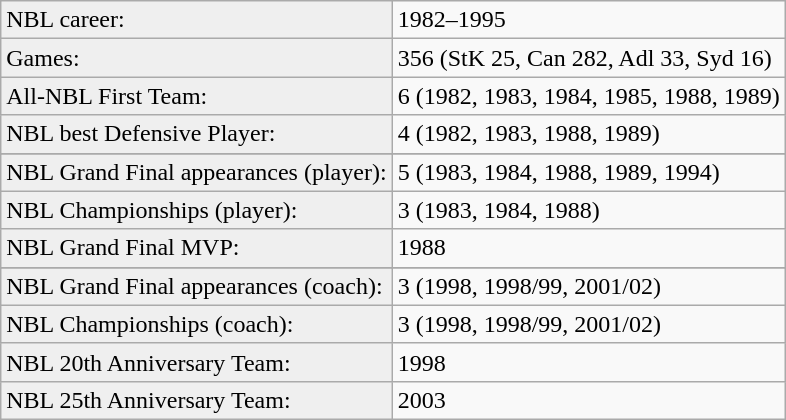<table class="wikitable">
<tr align=left>
<td style="background:#efefef;">NBL career:</td>
<td>1982–1995</td>
</tr>
<tr>
<td style="background:#efefef;">Games:</td>
<td>356 (StK 25, Can 282, Adl 33, Syd 16)</td>
</tr>
<tr>
<td style="background:#efefef;">All-NBL First Team:</td>
<td>6 (1982, 1983, 1984, 1985, 1988, 1989)</td>
</tr>
<tr>
<td style="background:#efefef;">NBL best Defensive Player:</td>
<td>4 (1982, 1983, 1988, 1989)</td>
</tr>
<tr>
</tr>
<tr align=left>
<td style="background:#efefef;">NBL Grand Final appearances (player):</td>
<td>5 (1983, 1984, 1988, 1989, 1994)</td>
</tr>
<tr>
<td style="background:#efefef;">NBL Championships (player):</td>
<td>3 (1983, 1984, 1988)</td>
</tr>
<tr>
<td style="background:#efefef;">NBL Grand Final MVP:</td>
<td>1988</td>
</tr>
<tr>
</tr>
<tr align=left>
<td style="background:#efefef;">NBL Grand Final appearances (coach):</td>
<td>3 (1998, 1998/99, 2001/02)</td>
</tr>
<tr>
<td style="background:#efefef;">NBL Championships (coach):</td>
<td>3 (1998, 1998/99, 2001/02)</td>
</tr>
<tr>
<td style="background:#efefef;">NBL 20th Anniversary Team:</td>
<td>1998</td>
</tr>
<tr>
<td style="background:#efefef;">NBL 25th Anniversary Team:</td>
<td>2003</td>
</tr>
</table>
